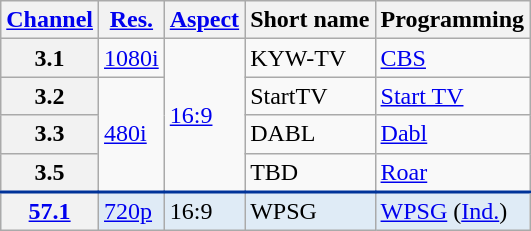<table class="wikitable">
<tr>
<th scope = "col"><a href='#'>Channel</a></th>
<th scope = "col"><a href='#'>Res.</a></th>
<th scope = "col"><a href='#'>Aspect</a></th>
<th scope = "col">Short name</th>
<th scope = "col">Programming</th>
</tr>
<tr>
<th scope = "row">3.1</th>
<td><a href='#'>1080i</a></td>
<td rowspan="4"><a href='#'>16:9</a></td>
<td>KYW-TV</td>
<td><a href='#'>CBS</a></td>
</tr>
<tr>
<th scope = "row">3.2</th>
<td rowspan="3"><a href='#'>480i</a></td>
<td>StartTV</td>
<td><a href='#'>Start TV</a></td>
</tr>
<tr>
<th scope = "row">3.3</th>
<td>DABL</td>
<td><a href='#'>Dabl</a></td>
</tr>
<tr>
<th scope = "row">3.5</th>
<td>TBD</td>
<td><a href='#'>Roar</a></td>
</tr>
<tr style="background-color:#DFEBF6; border-top: 2px solid #003399;">
<th scope="row"><a href='#'>57.1</a></th>
<td><a href='#'>720p</a></td>
<td>16:9</td>
<td>WPSG</td>
<td><a href='#'>WPSG</a> (<a href='#'>Ind.</a>)</td>
</tr>
</table>
